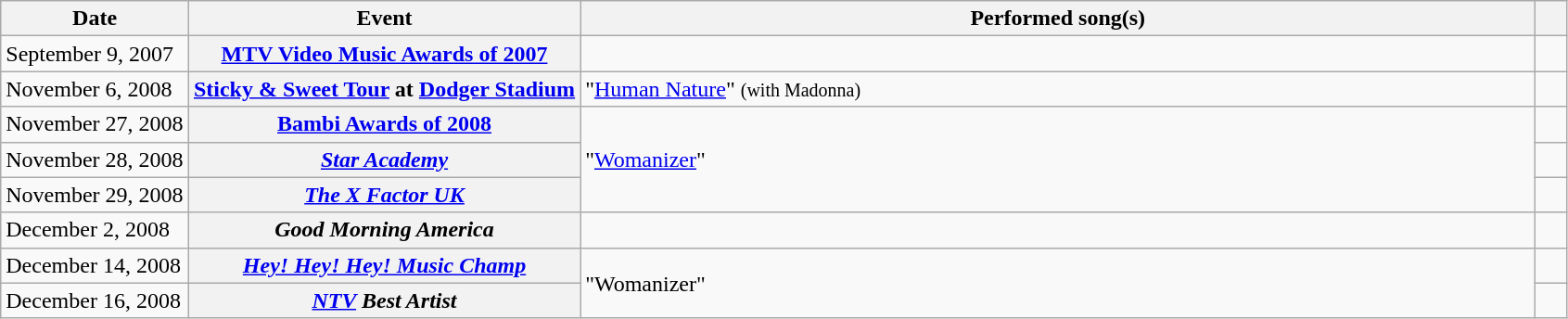<table class="wikitable sortable plainrowheaders">
<tr>
<th style="width:12%;">Date</th>
<th style="width:25%;">Event</th>
<th>Performed song(s)</th>
<th style="width:2%;"></th>
</tr>
<tr>
<td>September 9, 2007</td>
<th scope="row"><a href='#'>MTV Video Music Awards of 2007</a></th>
<td></td>
<td style="text-align:center;"></td>
</tr>
<tr>
<td>November 6, 2008</td>
<th scope="row"><a href='#'>Sticky & Sweet Tour</a> at <a href='#'>Dodger Stadium</a></th>
<td>"<a href='#'>Human Nature</a>" <small>(with Madonna)</small></td>
<td style="text-align:center;"></td>
</tr>
<tr>
<td>November 27, 2008</td>
<th scope="row"><a href='#'>Bambi Awards of 2008</a></th>
<td rowspan="3">"<a href='#'>Womanizer</a>"</td>
<td style="text-align:center;"></td>
</tr>
<tr>
<td>November 28, 2008</td>
<th scope="row"><em><a href='#'>Star Academy</a></em></th>
<td style="text-align:center;"></td>
</tr>
<tr>
<td>November 29, 2008</td>
<th scope="row"><em><a href='#'>The X Factor UK</a></em></th>
<td style="text-align:center;"></td>
</tr>
<tr>
<td>December 2, 2008</td>
<th scope="row"><em>Good Morning America</em></th>
<td></td>
<td style="text-align:center;"></td>
</tr>
<tr>
<td>December 14, 2008</td>
<th scope="row"><em><a href='#'>Hey! Hey! Hey! Music Champ</a></em></th>
<td rowspan="2">"Womanizer"</td>
<td style="text-align:center;"></td>
</tr>
<tr>
<td>December 16, 2008</td>
<th scope="row"><em><a href='#'>NTV</a> Best Artist</em></th>
<td style="text-align:center;"></td>
</tr>
</table>
